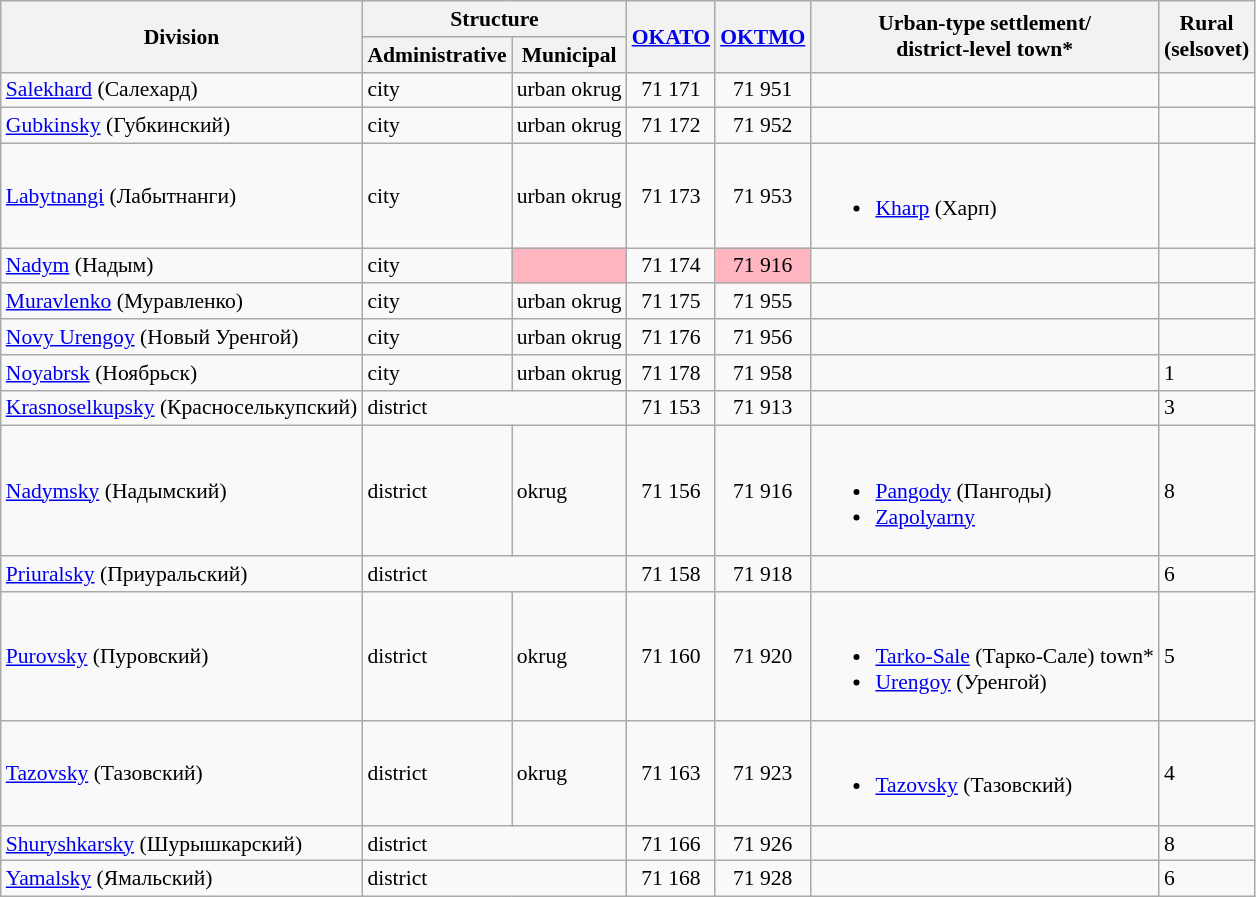<table class="wikitable" style="padding: 24em 0; border: 1px #aaa solid; border-collapse: collapse; font-size: 90%;">
<tr>
<th colspan="2" rowspan="2">Division</th>
<th colspan="2">Structure</th>
<th rowspan="2"><a href='#'>OKATO</a></th>
<th rowspan="2"><a href='#'>OKTMO</a></th>
<th rowspan="2">Urban-type settlement/<br>district-level town*</th>
<th rowspan="2">Rural<br>(selsovet)</th>
</tr>
<tr>
<th>Administrative</th>
<th>Municipal</th>
</tr>
<tr>
<td colspan="2"><a href='#'>Salekhard</a> (Салехард)</td>
<td>city</td>
<td>urban okrug</td>
<td align="center">71 171</td>
<td align="center">71 951</td>
<td></td>
<td></td>
</tr>
<tr>
<td colspan="2"><a href='#'>Gubkinsky</a> (Губкинский)</td>
<td>city</td>
<td>urban okrug</td>
<td align="center">71 172</td>
<td align="center">71 952</td>
<td></td>
<td></td>
</tr>
<tr>
<td colspan="2"><a href='#'>Labytnangi</a> (Лабытнанги)</td>
<td>city</td>
<td>urban okrug</td>
<td align="center">71 173</td>
<td align="center">71 953</td>
<td><br><ul><li><a href='#'>Kharp</a> (Харп)</li></ul></td>
<td></td>
</tr>
<tr>
<td colspan="2"><a href='#'>Nadym</a> (Надым)</td>
<td>city</td>
<td bgcolor="lightpink"></td>
<td align="center">71 174</td>
<td bgcolor="lightpink" align="center">71 916</td>
<td></td>
<td></td>
</tr>
<tr>
<td colspan="2"><a href='#'>Muravlenko</a> (Муравленко)</td>
<td>city</td>
<td>urban okrug</td>
<td align="center">71 175</td>
<td align="center">71 955</td>
<td></td>
<td></td>
</tr>
<tr>
<td colspan="2"><a href='#'>Novy Urengoy</a> (Новый Уренгой)</td>
<td>city</td>
<td>urban okrug</td>
<td align="center">71 176</td>
<td align="center">71 956</td>
<td></td>
<td></td>
</tr>
<tr>
<td colspan="2"><a href='#'>Noyabrsk</a> (Ноябрьск)</td>
<td>city</td>
<td>urban okrug</td>
<td align="center">71 178</td>
<td align="center">71 958</td>
<td></td>
<td>1</td>
</tr>
<tr>
<td colspan="2"><a href='#'>Krasnoselkupsky</a> (Красноселькупский)</td>
<td colspan="2">district</td>
<td align="center">71 153</td>
<td align="center">71 913</td>
<td></td>
<td>3</td>
</tr>
<tr>
<td colspan="2"><a href='#'>Nadymsky</a> (Надымский)</td>
<td>district</td>
<td>okrug</td>
<td align="center">71 156</td>
<td align="center">71 916</td>
<td><br><ul><li><a href='#'>Pangody</a> (Пангоды)</li><li><a href='#'>Zapolyarny</a></li></ul></td>
<td>8</td>
</tr>
<tr>
<td colspan="2"><a href='#'>Priuralsky</a> (Приуральский)</td>
<td colspan="2">district</td>
<td align="center">71 158</td>
<td align="center">71 918</td>
<td></td>
<td>6</td>
</tr>
<tr>
<td colspan="2"><a href='#'>Purovsky</a> (Пуровский)</td>
<td>district</td>
<td>okrug</td>
<td align="center">71 160</td>
<td align="center">71 920</td>
<td><br><ul><li><a href='#'>Tarko-Sale</a> (Тарко-Сале) town*</li><li><a href='#'>Urengoy</a> (Уренгой)</li></ul></td>
<td>5</td>
</tr>
<tr>
<td colspan="2"><a href='#'>Tazovsky</a> (Тазовский)</td>
<td>district</td>
<td>okrug</td>
<td align="center">71 163</td>
<td align="center">71 923</td>
<td><br><ul><li><a href='#'>Tazovsky</a> (Тазовский)</li></ul></td>
<td>4</td>
</tr>
<tr>
<td colspan="2"><a href='#'>Shuryshkarsky</a> (Шурышкарский)</td>
<td colspan="2">district</td>
<td align="center">71 166</td>
<td align="center">71 926</td>
<td></td>
<td>8</td>
</tr>
<tr>
<td colspan="2"><a href='#'>Yamalsky</a> (Ямальский)</td>
<td colspan="2">district</td>
<td align="center">71 168</td>
<td align="center">71 928</td>
<td></td>
<td>6</td>
</tr>
</table>
